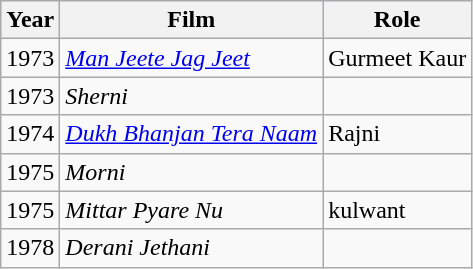<table class="wikitable sortable">
<tr style="background:#d1e4fd;">
<th>Year</th>
<th>Film</th>
<th>Role</th>
</tr>
<tr>
<td>1973</td>
<td><em><a href='#'>Man Jeete Jag Jeet</a></em></td>
<td>Gurmeet Kaur</td>
</tr>
<tr>
<td>1973</td>
<td><em>Sherni</em></td>
<td></td>
</tr>
<tr>
<td>1974</td>
<td><em><a href='#'>Dukh Bhanjan Tera Naam</a></em></td>
<td>Rajni</td>
</tr>
<tr>
<td>1975</td>
<td><em>Morni</em></td>
<td></td>
</tr>
<tr>
<td>1975</td>
<td><em>Mittar Pyare Nu</em></td>
<td>kulwant</td>
</tr>
<tr>
<td>1978</td>
<td><em>Derani Jethani</em></td>
<td></td>
</tr>
</table>
